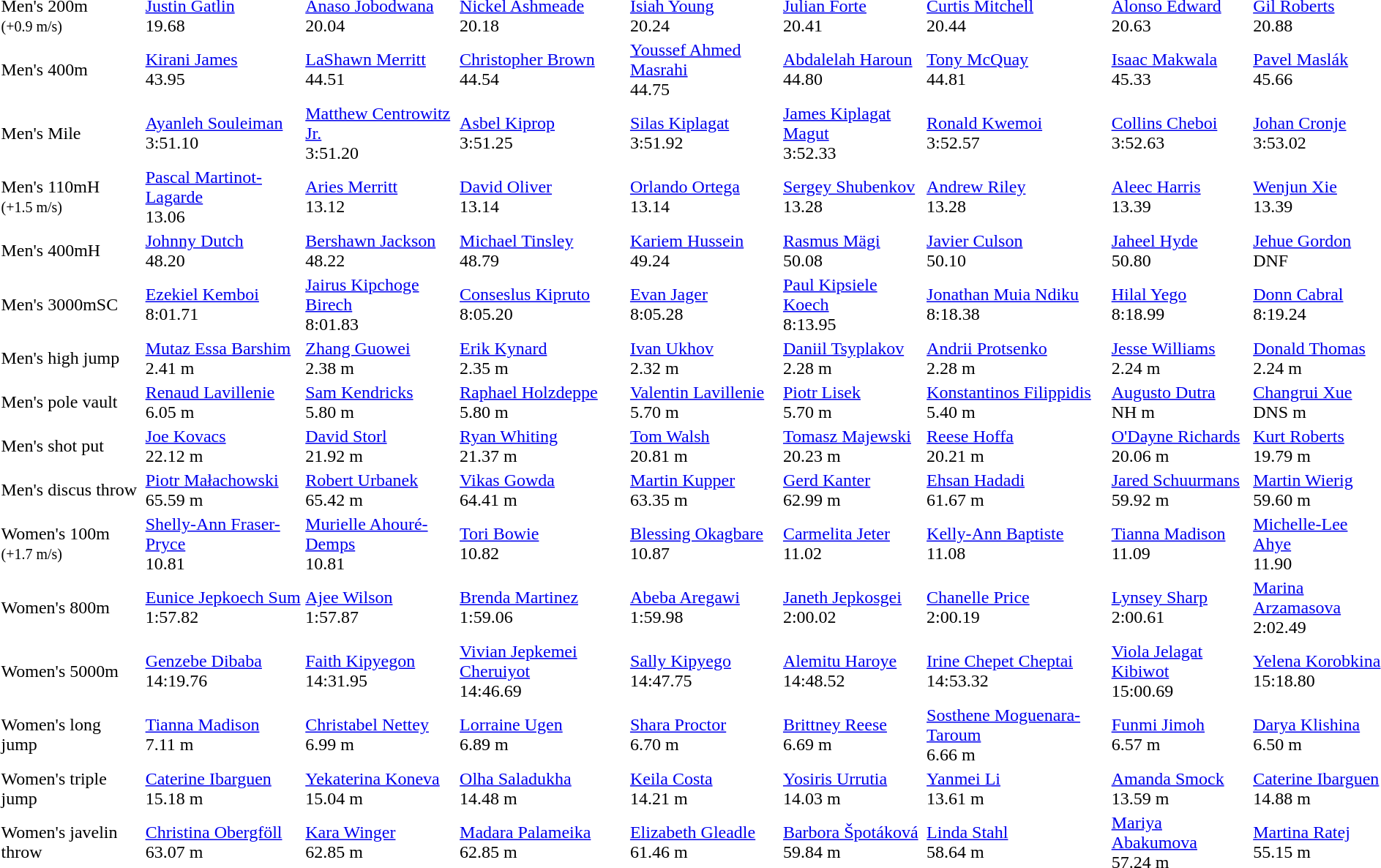<table>
<tr>
<td>Men's 200m<br><small>(+0.9 m/s)</small></td>
<td><a href='#'>Justin Gatlin</a><br>  19.68</td>
<td><a href='#'>Anaso Jobodwana</a><br>  20.04</td>
<td><a href='#'>Nickel Ashmeade</a><br>  20.18</td>
<td><a href='#'>Isiah Young</a><br>  20.24</td>
<td><a href='#'>Julian Forte</a><br>  20.41</td>
<td><a href='#'>Curtis Mitchell</a><br>  20.44</td>
<td><a href='#'>Alonso Edward</a><br>  20.63</td>
<td><a href='#'>Gil Roberts</a><br>  20.88</td>
</tr>
<tr>
<td>Men's 400m</td>
<td><a href='#'>Kirani James</a><br>  43.95</td>
<td><a href='#'>LaShawn Merritt</a><br>  44.51</td>
<td><a href='#'>Christopher Brown</a><br>  44.54</td>
<td><a href='#'>Youssef Ahmed Masrahi</a><br>  44.75</td>
<td><a href='#'>Abdalelah Haroun</a><br>  44.80</td>
<td><a href='#'>Tony McQuay</a><br>  44.81</td>
<td><a href='#'>Isaac Makwala</a><br>  45.33</td>
<td><a href='#'>Pavel Maslák</a><br>  45.66</td>
</tr>
<tr>
<td>Men's Mile</td>
<td><a href='#'>Ayanleh Souleiman</a><br>  3:51.10</td>
<td><a href='#'>Matthew Centrowitz Jr.</a><br>  3:51.20</td>
<td><a href='#'>Asbel Kiprop</a><br>  3:51.25</td>
<td><a href='#'>Silas Kiplagat</a><br>  3:51.92</td>
<td><a href='#'>James Kiplagat Magut</a><br>  3:52.33</td>
<td><a href='#'>Ronald Kwemoi</a><br>  3:52.57</td>
<td><a href='#'>Collins Cheboi</a><br>  3:52.63</td>
<td><a href='#'>Johan Cronje</a><br>  3:53.02</td>
</tr>
<tr>
<td>Men's 110mH<br><small>(+1.5 m/s)</small></td>
<td><a href='#'>Pascal Martinot-Lagarde</a><br>  13.06</td>
<td><a href='#'>Aries Merritt</a><br>  13.12</td>
<td><a href='#'>David Oliver</a><br>  13.14</td>
<td><a href='#'>Orlando Ortega</a><br>  13.14</td>
<td><a href='#'>Sergey Shubenkov</a><br>  13.28</td>
<td><a href='#'>Andrew Riley</a><br>  13.28</td>
<td><a href='#'>Aleec Harris</a><br>  13.39</td>
<td><a href='#'>Wenjun Xie</a><br>  13.39</td>
</tr>
<tr>
<td>Men's 400mH</td>
<td><a href='#'>Johnny Dutch</a><br>  48.20</td>
<td><a href='#'>Bershawn Jackson</a><br>  48.22</td>
<td><a href='#'>Michael Tinsley</a><br>  48.79</td>
<td><a href='#'>Kariem Hussein</a><br>  49.24</td>
<td><a href='#'>Rasmus Mägi</a><br>  50.08</td>
<td><a href='#'>Javier Culson</a><br>  50.10</td>
<td><a href='#'>Jaheel Hyde</a><br>  50.80</td>
<td><a href='#'>Jehue Gordon</a><br>  DNF</td>
</tr>
<tr>
<td>Men's 3000mSC</td>
<td><a href='#'>Ezekiel Kemboi</a><br>  8:01.71</td>
<td><a href='#'>Jairus Kipchoge Birech</a><br>  8:01.83</td>
<td><a href='#'>Conseslus Kipruto</a><br>  8:05.20</td>
<td><a href='#'>Evan Jager</a><br>  8:05.28</td>
<td><a href='#'>Paul Kipsiele Koech</a><br>  8:13.95</td>
<td><a href='#'>Jonathan Muia Ndiku</a><br>  8:18.38</td>
<td><a href='#'>Hilal Yego</a><br>  8:18.99</td>
<td><a href='#'>Donn Cabral</a><br>  8:19.24</td>
</tr>
<tr>
<td>Men's high jump</td>
<td><a href='#'>Mutaz Essa Barshim</a><br>  2.41 m</td>
<td><a href='#'>Zhang Guowei</a><br>  2.38 m</td>
<td><a href='#'>Erik Kynard</a><br>  2.35 m</td>
<td><a href='#'>Ivan Ukhov</a><br>  2.32 m</td>
<td><a href='#'>Daniil Tsyplakov</a><br>  2.28 m</td>
<td><a href='#'>Andrii Protsenko</a><br>  2.28 m</td>
<td><a href='#'>Jesse Williams</a><br>  2.24 m</td>
<td><a href='#'>Donald Thomas</a><br>  2.24 m</td>
</tr>
<tr>
<td>Men's pole vault</td>
<td><a href='#'>Renaud Lavillenie</a><br>  6.05 m</td>
<td><a href='#'>Sam Kendricks</a><br>  5.80 m</td>
<td><a href='#'>Raphael Holzdeppe</a><br>  5.80 m</td>
<td><a href='#'>Valentin Lavillenie</a><br>  5.70 m</td>
<td><a href='#'>Piotr Lisek</a><br>  5.70 m</td>
<td><a href='#'>Konstantinos Filippidis</a><br>  5.40 m</td>
<td><a href='#'>Augusto Dutra</a><br>  NH m</td>
<td><a href='#'>Changrui Xue</a><br>  DNS m</td>
</tr>
<tr>
<td>Men's shot put</td>
<td><a href='#'>Joe Kovacs</a><br>  22.12 m</td>
<td><a href='#'>David Storl</a><br>  21.92 m</td>
<td><a href='#'>Ryan Whiting</a><br>  21.37 m</td>
<td><a href='#'>Tom Walsh</a><br>  20.81 m</td>
<td><a href='#'>Tomasz Majewski</a><br>  20.23 m</td>
<td><a href='#'>Reese Hoffa</a><br>  20.21 m</td>
<td><a href='#'>O'Dayne Richards</a><br>  20.06 m</td>
<td><a href='#'>Kurt Roberts</a><br>  19.79 m</td>
</tr>
<tr>
<td>Men's discus throw</td>
<td><a href='#'>Piotr Małachowski</a><br>  65.59 m</td>
<td><a href='#'>Robert Urbanek</a><br>  65.42 m</td>
<td><a href='#'>Vikas Gowda</a><br>  64.41 m</td>
<td><a href='#'>Martin Kupper</a><br>  63.35 m</td>
<td><a href='#'>Gerd Kanter</a><br>  62.99 m</td>
<td><a href='#'>Ehsan Hadadi</a><br>  61.67 m</td>
<td><a href='#'>Jared Schuurmans</a><br>  59.92 m</td>
<td><a href='#'>Martin Wierig</a><br>  59.60 m</td>
</tr>
<tr>
<td>Women's 100m<br><small>(+1.7 m/s)</small></td>
<td><a href='#'>Shelly-Ann Fraser-Pryce</a><br>  10.81</td>
<td><a href='#'>Murielle Ahouré-Demps</a><br>  10.81</td>
<td><a href='#'>Tori Bowie</a><br>  10.82</td>
<td><a href='#'>Blessing Okagbare</a><br>  10.87</td>
<td><a href='#'>Carmelita Jeter</a><br>  11.02</td>
<td><a href='#'>Kelly-Ann Baptiste</a><br>  11.08</td>
<td><a href='#'>Tianna Madison</a><br>  11.09</td>
<td><a href='#'>Michelle-Lee Ahye</a><br>  11.90</td>
</tr>
<tr>
<td>Women's 800m</td>
<td><a href='#'>Eunice Jepkoech Sum</a><br>  1:57.82</td>
<td><a href='#'>Ajee Wilson</a><br>  1:57.87</td>
<td><a href='#'>Brenda Martinez</a><br>  1:59.06</td>
<td><a href='#'>Abeba Aregawi</a><br>  1:59.98</td>
<td><a href='#'>Janeth Jepkosgei</a><br>  2:00.02</td>
<td><a href='#'>Chanelle Price</a><br>  2:00.19</td>
<td><a href='#'>Lynsey Sharp</a><br>  2:00.61</td>
<td><a href='#'>Marina Arzamasova</a><br>  2:02.49</td>
</tr>
<tr>
<td>Women's 5000m</td>
<td><a href='#'>Genzebe Dibaba</a><br>  14:19.76</td>
<td><a href='#'>Faith Kipyegon</a><br>  14:31.95</td>
<td><a href='#'>Vivian Jepkemei Cheruiyot</a><br>  14:46.69</td>
<td><a href='#'>Sally Kipyego</a><br>  14:47.75</td>
<td><a href='#'>Alemitu Haroye</a><br>  14:48.52</td>
<td><a href='#'>Irine Chepet Cheptai</a><br>  14:53.32</td>
<td><a href='#'>Viola Jelagat Kibiwot</a><br>  15:00.69</td>
<td><a href='#'>Yelena Korobkina</a><br>  15:18.80</td>
</tr>
<tr>
<td>Women's long jump</td>
<td><a href='#'>Tianna Madison</a><br>  7.11 m</td>
<td><a href='#'>Christabel Nettey</a><br>  6.99 m</td>
<td><a href='#'>Lorraine Ugen</a><br>  6.89 m</td>
<td><a href='#'>Shara Proctor</a><br>  6.70 m</td>
<td><a href='#'>Brittney Reese</a><br>  6.69 m</td>
<td><a href='#'>Sosthene Moguenara-Taroum</a><br>  6.66 m</td>
<td><a href='#'>Funmi Jimoh</a><br>  6.57 m</td>
<td><a href='#'>Darya Klishina</a><br>  6.50 m</td>
</tr>
<tr>
<td>Women's triple jump</td>
<td><a href='#'>Caterine Ibarguen</a><br>  15.18 m</td>
<td><a href='#'>Yekaterina Koneva</a><br>  15.04 m</td>
<td><a href='#'>Olha Saladukha</a><br>  14.48 m</td>
<td><a href='#'>Keila Costa</a><br>  14.21 m</td>
<td><a href='#'>Yosiris Urrutia</a><br>  14.03 m</td>
<td><a href='#'>Yanmei Li</a><br>  13.61 m</td>
<td><a href='#'>Amanda Smock</a><br>  13.59 m</td>
<td><a href='#'>Caterine Ibarguen</a><br>  14.88 m</td>
</tr>
<tr>
<td>Women's javelin throw</td>
<td><a href='#'>Christina Obergföll</a><br>  63.07 m</td>
<td><a href='#'>Kara Winger</a><br>  62.85 m</td>
<td><a href='#'>Madara Palameika</a><br>  62.85 m</td>
<td><a href='#'>Elizabeth Gleadle</a><br>  61.46 m</td>
<td><a href='#'>Barbora Špotáková</a><br>  59.84 m</td>
<td><a href='#'>Linda Stahl</a><br>  58.64 m</td>
<td><a href='#'>Mariya Abakumova</a><br>  57.24 m</td>
<td><a href='#'>Martina Ratej</a><br>  55.15 m</td>
</tr>
</table>
